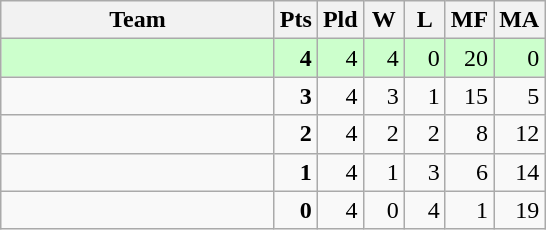<table class=wikitable style="text-align:right">
<tr>
<th width=175>Team</th>
<th width=20>Pts</th>
<th width=20>Pld</th>
<th width=20>W</th>
<th width=20>L</th>
<th width=20>MF</th>
<th width=20>MA</th>
</tr>
<tr bgcolor=ccffcc>
<td style="text-align:left"><strong></strong></td>
<td><strong>4</strong></td>
<td>4</td>
<td>4</td>
<td>0</td>
<td>20</td>
<td>0</td>
</tr>
<tr>
<td style="text-align:left"></td>
<td><strong>3</strong></td>
<td>4</td>
<td>3</td>
<td>1</td>
<td>15</td>
<td>5</td>
</tr>
<tr>
<td style="text-align:left"></td>
<td><strong>2</strong></td>
<td>4</td>
<td>2</td>
<td>2</td>
<td>8</td>
<td>12</td>
</tr>
<tr>
<td style="text-align:left"></td>
<td><strong>1</strong></td>
<td>4</td>
<td>1</td>
<td>3</td>
<td>6</td>
<td>14</td>
</tr>
<tr>
<td style="text-align:left"></td>
<td><strong>0</strong></td>
<td>4</td>
<td>0</td>
<td>4</td>
<td>1</td>
<td>19</td>
</tr>
</table>
